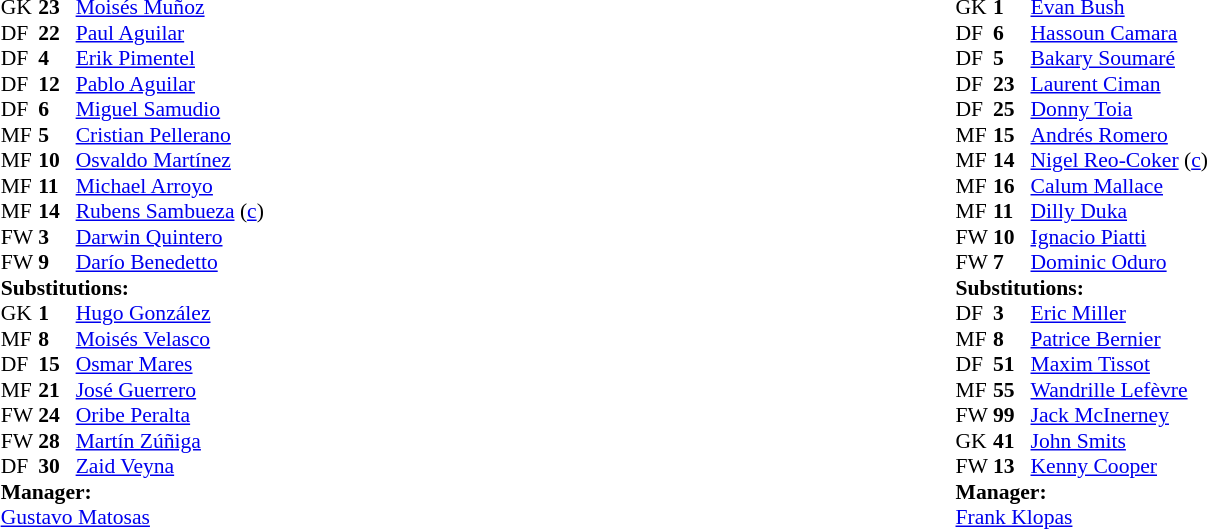<table width=100%>
<tr>
<td valign=top width=50%><br><table style="font-size:90%" cellspacing=0 cellpadding=0 align=center>
<tr>
<th width=25></th>
<th width=25></th>
</tr>
<tr>
<td>GK</td>
<td><strong>23</strong></td>
<td> <a href='#'>Moisés Muñoz</a></td>
</tr>
<tr>
<td>DF</td>
<td><strong>22</strong></td>
<td> <a href='#'>Paul Aguilar</a></td>
<td></td>
</tr>
<tr>
<td>DF</td>
<td><strong>4</strong></td>
<td> <a href='#'>Erik Pimentel</a></td>
</tr>
<tr>
<td>DF</td>
<td><strong>12</strong></td>
<td> <a href='#'>Pablo Aguilar</a></td>
</tr>
<tr>
<td>DF</td>
<td><strong>6</strong></td>
<td> <a href='#'>Miguel Samudio</a></td>
</tr>
<tr>
<td>MF</td>
<td><strong>5</strong></td>
<td> <a href='#'>Cristian Pellerano</a></td>
<td></td>
<td></td>
</tr>
<tr>
<td>MF</td>
<td><strong>10</strong></td>
<td> <a href='#'>Osvaldo Martínez</a></td>
<td></td>
<td></td>
</tr>
<tr>
<td>MF</td>
<td><strong>11</strong></td>
<td> <a href='#'>Michael Arroyo</a></td>
</tr>
<tr>
<td>MF</td>
<td><strong>14</strong></td>
<td> <a href='#'>Rubens Sambueza</a> (<a href='#'>c</a>)</td>
</tr>
<tr>
<td>FW</td>
<td><strong>3</strong></td>
<td> <a href='#'>Darwin Quintero</a></td>
</tr>
<tr>
<td>FW</td>
<td><strong>9</strong></td>
<td> <a href='#'>Darío Benedetto</a></td>
<td></td>
<td></td>
</tr>
<tr>
<td colspan=3><strong>Substitutions:</strong></td>
</tr>
<tr>
<td>GK</td>
<td><strong>1</strong></td>
<td> <a href='#'>Hugo González</a></td>
</tr>
<tr>
<td>MF</td>
<td><strong>8</strong></td>
<td> <a href='#'>Moisés Velasco</a></td>
</tr>
<tr>
<td>DF</td>
<td><strong>15</strong></td>
<td> <a href='#'>Osmar Mares</a></td>
</tr>
<tr>
<td>MF</td>
<td><strong>21</strong></td>
<td> <a href='#'>José Guerrero</a></td>
<td></td>
<td></td>
</tr>
<tr>
<td>FW</td>
<td><strong>24</strong></td>
<td> <a href='#'>Oribe Peralta</a></td>
<td></td>
<td></td>
</tr>
<tr>
<td>FW</td>
<td><strong>28</strong></td>
<td> <a href='#'>Martín Zúñiga</a></td>
<td></td>
<td></td>
</tr>
<tr>
<td>DF</td>
<td><strong>30</strong></td>
<td> <a href='#'>Zaid Veyna</a></td>
</tr>
<tr>
<td colspan=3><strong>Manager:</strong></td>
</tr>
<tr>
<td colspan=4> <a href='#'>Gustavo Matosas</a></td>
</tr>
</table>
</td>
<td valign=top></td>
<td valign=top width=50%><br><table style="font-size:90%" cellspacing=0 cellpadding=0 align=center>
<tr>
<th width=25></th>
<th width=25></th>
</tr>
<tr>
<td>GK</td>
<td><strong>1</strong></td>
<td> <a href='#'>Evan Bush</a></td>
<td></td>
</tr>
<tr>
<td>DF</td>
<td><strong>6</strong></td>
<td> <a href='#'>Hassoun Camara</a></td>
<td></td>
<td></td>
</tr>
<tr>
<td>DF</td>
<td><strong>5</strong></td>
<td> <a href='#'>Bakary Soumaré</a></td>
</tr>
<tr>
<td>DF</td>
<td><strong>23</strong></td>
<td> <a href='#'>Laurent Ciman</a></td>
</tr>
<tr>
<td>DF</td>
<td><strong>25</strong></td>
<td> <a href='#'>Donny Toia</a></td>
</tr>
<tr>
<td>MF</td>
<td><strong>15</strong></td>
<td> <a href='#'>Andrés Romero</a></td>
<td></td>
</tr>
<tr>
<td>MF</td>
<td><strong>14</strong></td>
<td> <a href='#'>Nigel Reo-Coker</a> (<a href='#'>c</a>)</td>
<td></td>
<td></td>
</tr>
<tr>
<td>MF</td>
<td><strong>16</strong></td>
<td> <a href='#'>Calum Mallace</a></td>
</tr>
<tr>
<td>MF</td>
<td><strong>11</strong></td>
<td> <a href='#'>Dilly Duka</a></td>
<td></td>
<td></td>
</tr>
<tr>
<td>FW</td>
<td><strong>10</strong></td>
<td> <a href='#'>Ignacio Piatti</a></td>
<td></td>
</tr>
<tr>
<td>FW</td>
<td><strong>7</strong></td>
<td> <a href='#'>Dominic Oduro</a></td>
</tr>
<tr>
<td colspan=3><strong>Substitutions:</strong></td>
</tr>
<tr>
<td>DF</td>
<td><strong>3</strong></td>
<td> <a href='#'>Eric Miller</a></td>
<td></td>
<td></td>
</tr>
<tr>
<td>MF</td>
<td><strong>8</strong></td>
<td> <a href='#'>Patrice Bernier</a></td>
<td></td>
<td></td>
</tr>
<tr>
<td>DF</td>
<td><strong>51</strong></td>
<td> <a href='#'>Maxim Tissot</a></td>
<td></td>
<td></td>
</tr>
<tr>
<td>MF</td>
<td><strong>55</strong></td>
<td> <a href='#'>Wandrille Lefèvre</a></td>
</tr>
<tr>
<td>FW</td>
<td><strong>99</strong></td>
<td> <a href='#'>Jack McInerney</a></td>
</tr>
<tr>
<td>GK</td>
<td><strong>41</strong></td>
<td> <a href='#'>John Smits</a></td>
</tr>
<tr>
<td>FW</td>
<td><strong>13</strong></td>
<td> <a href='#'>Kenny Cooper</a></td>
</tr>
<tr>
<td colspan=3><strong>Manager:</strong></td>
</tr>
<tr>
<td colspan=4> <a href='#'>Frank Klopas</a></td>
</tr>
</table>
</td>
</tr>
</table>
